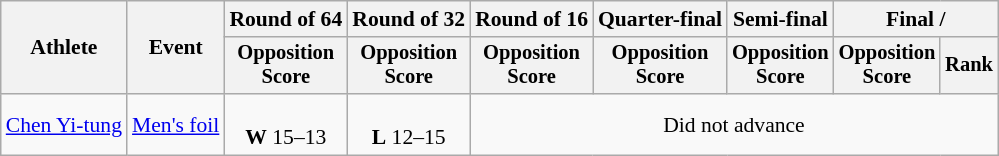<table class="wikitable" style="font-size:90%">
<tr>
<th rowspan="2">Athlete</th>
<th rowspan="2">Event</th>
<th>Round of 64</th>
<th>Round of 32</th>
<th>Round of 16</th>
<th>Quarter-final</th>
<th>Semi-final</th>
<th colspan="2">Final / </th>
</tr>
<tr style="font-size:95%">
<th>Opposition <br> Score</th>
<th>Opposition <br> Score</th>
<th>Opposition <br> Score</th>
<th>Opposition <br> Score</th>
<th>Opposition <br> Score</th>
<th>Opposition <br> Score</th>
<th>Rank</th>
</tr>
<tr align="center">
<td align="left"><a href='#'>Chen Yi-tung</a></td>
<td align="left"><a href='#'>Men's foil</a></td>
<td><br><strong>W</strong> 15–13</td>
<td><br><strong>L</strong> 12–15</td>
<td colspan="5">Did not advance</td>
</tr>
</table>
